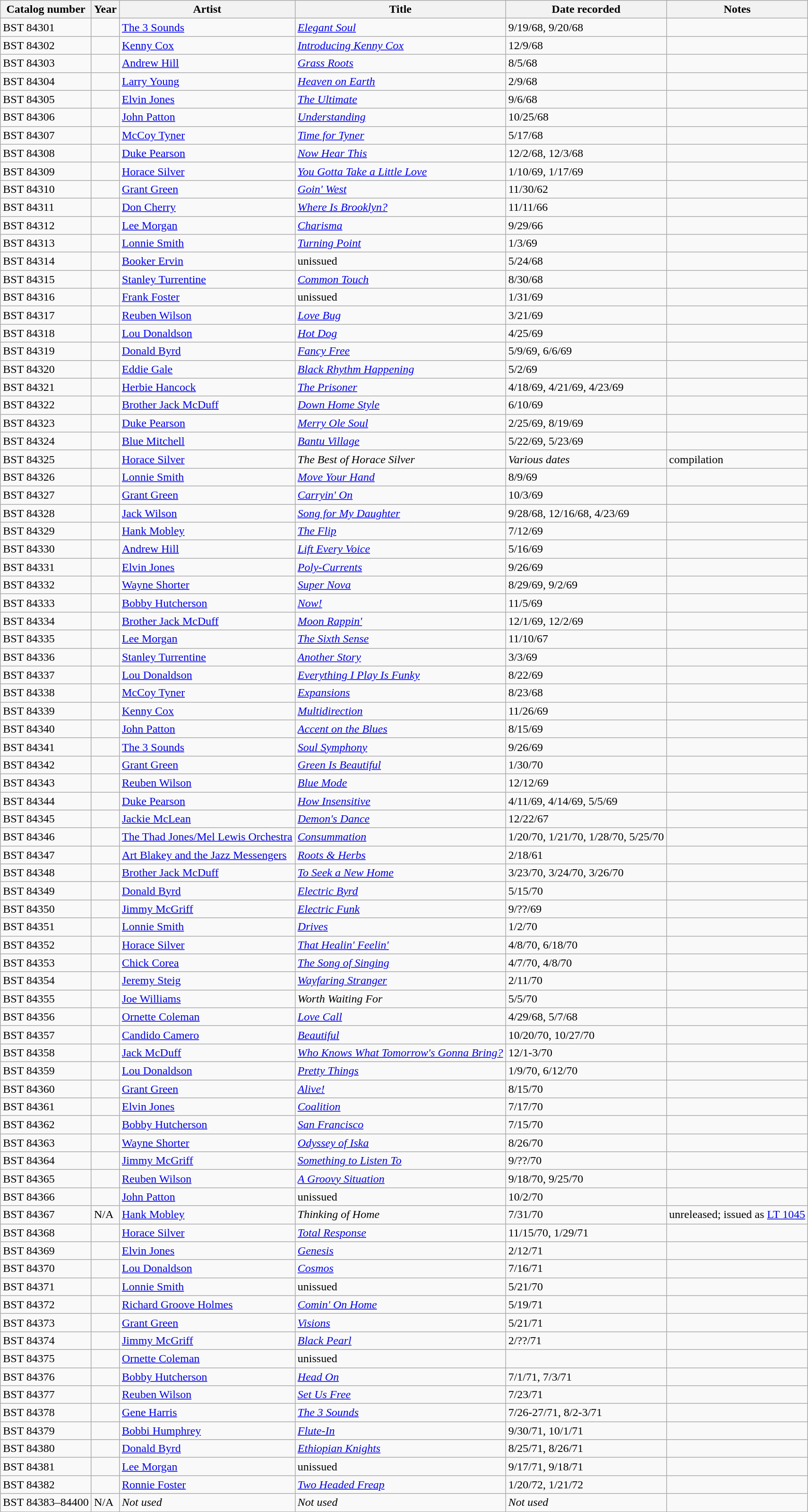<table class="wikitable sortable" align="center" bgcolor="#CCCCCC" |>
<tr>
<th>Catalog number</th>
<th>Year</th>
<th>Artist</th>
<th>Title</th>
<th>Date recorded</th>
<th>Notes</th>
</tr>
<tr>
<td>BST 84301</td>
<td></td>
<td><a href='#'>The 3 Sounds</a></td>
<td><em><a href='#'>Elegant Soul</a></em></td>
<td>9/19/68, 9/20/68</td>
<td></td>
</tr>
<tr>
<td>BST 84302</td>
<td></td>
<td><a href='#'>Kenny Cox</a></td>
<td><em><a href='#'>Introducing Kenny Cox</a></em></td>
<td>12/9/68</td>
<td></td>
</tr>
<tr>
<td>BST 84303</td>
<td></td>
<td><a href='#'>Andrew Hill</a></td>
<td><em><a href='#'>Grass Roots</a></em></td>
<td>8/5/68</td>
<td></td>
</tr>
<tr>
<td>BST 84304</td>
<td></td>
<td><a href='#'>Larry Young</a></td>
<td><em><a href='#'>Heaven on Earth</a></em></td>
<td>2/9/68</td>
<td></td>
</tr>
<tr>
<td>BST 84305</td>
<td></td>
<td><a href='#'>Elvin Jones</a></td>
<td><em><a href='#'>The Ultimate</a></em></td>
<td>9/6/68</td>
<td></td>
</tr>
<tr>
<td>BST 84306</td>
<td></td>
<td><a href='#'>John Patton</a></td>
<td><em><a href='#'>Understanding</a></em></td>
<td>10/25/68</td>
<td></td>
</tr>
<tr>
<td>BST 84307</td>
<td></td>
<td><a href='#'>McCoy Tyner</a></td>
<td><em><a href='#'>Time for Tyner</a></em></td>
<td>5/17/68</td>
<td></td>
</tr>
<tr>
<td>BST 84308</td>
<td></td>
<td><a href='#'>Duke Pearson</a></td>
<td><em><a href='#'>Now Hear This</a></em></td>
<td>12/2/68, 12/3/68</td>
<td></td>
</tr>
<tr>
<td>BST 84309</td>
<td></td>
<td><a href='#'>Horace Silver</a></td>
<td><em><a href='#'>You Gotta Take a Little Love</a></em></td>
<td>1/10/69, 1/17/69</td>
<td></td>
</tr>
<tr>
<td>BST 84310</td>
<td></td>
<td><a href='#'>Grant Green</a></td>
<td><em><a href='#'>Goin' West</a></em></td>
<td>11/30/62</td>
<td></td>
</tr>
<tr>
<td>BST 84311</td>
<td></td>
<td><a href='#'>Don Cherry</a></td>
<td><em><a href='#'>Where Is Brooklyn?</a></em></td>
<td>11/11/66</td>
<td></td>
</tr>
<tr>
<td>BST 84312</td>
<td></td>
<td><a href='#'>Lee Morgan</a></td>
<td><em><a href='#'>Charisma</a></em></td>
<td>9/29/66</td>
<td></td>
</tr>
<tr>
<td>BST 84313</td>
<td></td>
<td><a href='#'>Lonnie Smith</a></td>
<td><em><a href='#'>Turning Point</a></em></td>
<td>1/3/69</td>
<td></td>
</tr>
<tr>
<td>BST 84314</td>
<td></td>
<td><a href='#'>Booker Ervin</a></td>
<td>unissued</td>
<td>5/24/68</td>
<td></td>
</tr>
<tr>
<td>BST 84315</td>
<td></td>
<td><a href='#'>Stanley Turrentine</a></td>
<td><em><a href='#'>Common Touch</a></em></td>
<td>8/30/68</td>
<td></td>
</tr>
<tr>
<td>BST 84316</td>
<td></td>
<td><a href='#'>Frank Foster</a></td>
<td>unissued</td>
<td>1/31/69</td>
<td></td>
</tr>
<tr>
<td>BST 84317</td>
<td></td>
<td><a href='#'>Reuben Wilson</a></td>
<td><em><a href='#'>Love Bug</a></em></td>
<td>3/21/69</td>
<td></td>
</tr>
<tr>
<td>BST 84318</td>
<td></td>
<td><a href='#'>Lou Donaldson</a></td>
<td><em><a href='#'>Hot Dog</a></em></td>
<td>4/25/69</td>
<td></td>
</tr>
<tr>
<td>BST 84319</td>
<td></td>
<td><a href='#'>Donald Byrd</a></td>
<td><em><a href='#'>Fancy Free</a></em></td>
<td>5/9/69, 6/6/69</td>
<td></td>
</tr>
<tr>
<td>BST 84320</td>
<td></td>
<td><a href='#'>Eddie Gale</a></td>
<td><em><a href='#'>Black Rhythm Happening</a></em></td>
<td>5/2/69</td>
<td></td>
</tr>
<tr>
<td>BST 84321</td>
<td></td>
<td><a href='#'>Herbie Hancock</a></td>
<td><em><a href='#'>The Prisoner</a></em></td>
<td>4/18/69, 4/21/69, 4/23/69</td>
<td></td>
</tr>
<tr>
<td>BST 84322</td>
<td></td>
<td><a href='#'>Brother Jack McDuff</a></td>
<td><em><a href='#'>Down Home Style</a></em></td>
<td>6/10/69</td>
<td></td>
</tr>
<tr>
<td>BST 84323</td>
<td></td>
<td><a href='#'>Duke Pearson</a></td>
<td><em><a href='#'>Merry Ole Soul</a></em></td>
<td>2/25/69, 8/19/69</td>
<td></td>
</tr>
<tr>
<td>BST 84324</td>
<td></td>
<td><a href='#'>Blue Mitchell</a></td>
<td><em><a href='#'>Bantu Village</a></em></td>
<td>5/22/69, 5/23/69</td>
<td></td>
</tr>
<tr>
<td>BST 84325</td>
<td></td>
<td><a href='#'>Horace Silver</a></td>
<td><em>The Best of Horace Silver</em></td>
<td><em>Various dates</em></td>
<td>compilation</td>
</tr>
<tr>
<td>BST 84326</td>
<td></td>
<td><a href='#'>Lonnie Smith</a></td>
<td><em><a href='#'>Move Your Hand</a></em></td>
<td>8/9/69</td>
<td></td>
</tr>
<tr>
<td>BST 84327</td>
<td></td>
<td><a href='#'>Grant Green</a></td>
<td><em><a href='#'>Carryin' On</a></em></td>
<td>10/3/69</td>
<td></td>
</tr>
<tr>
<td>BST 84328</td>
<td></td>
<td><a href='#'>Jack Wilson</a></td>
<td><em><a href='#'>Song for My Daughter</a></em></td>
<td>9/28/68, 12/16/68, 4/23/69</td>
<td></td>
</tr>
<tr>
<td>BST 84329</td>
<td></td>
<td><a href='#'>Hank Mobley</a></td>
<td><em><a href='#'>The Flip</a></em></td>
<td>7/12/69</td>
<td></td>
</tr>
<tr>
<td>BST 84330</td>
<td></td>
<td><a href='#'>Andrew Hill</a></td>
<td><em><a href='#'>Lift Every Voice</a></em></td>
<td>5/16/69</td>
<td></td>
</tr>
<tr>
<td>BST 84331</td>
<td></td>
<td><a href='#'>Elvin Jones</a></td>
<td><em><a href='#'>Poly-Currents</a></em></td>
<td>9/26/69</td>
<td></td>
</tr>
<tr>
<td>BST 84332</td>
<td></td>
<td><a href='#'>Wayne Shorter</a></td>
<td><em><a href='#'>Super Nova</a></em></td>
<td>8/29/69, 9/2/69</td>
<td></td>
</tr>
<tr>
<td>BST 84333</td>
<td></td>
<td><a href='#'>Bobby Hutcherson</a></td>
<td><em><a href='#'>Now!</a></em></td>
<td>11/5/69</td>
<td></td>
</tr>
<tr>
<td>BST 84334</td>
<td></td>
<td><a href='#'>Brother Jack McDuff</a></td>
<td><em><a href='#'>Moon Rappin'</a></em></td>
<td>12/1/69, 12/2/69</td>
<td></td>
</tr>
<tr>
<td>BST 84335</td>
<td></td>
<td><a href='#'>Lee Morgan</a></td>
<td><em><a href='#'>The Sixth Sense</a></em></td>
<td>11/10/67</td>
<td></td>
</tr>
<tr>
<td>BST 84336</td>
<td></td>
<td><a href='#'>Stanley Turrentine</a></td>
<td><em><a href='#'>Another Story</a></em></td>
<td>3/3/69</td>
<td></td>
</tr>
<tr>
<td>BST 84337</td>
<td></td>
<td><a href='#'>Lou Donaldson</a></td>
<td><em><a href='#'>Everything I Play Is Funky</a></em></td>
<td>8/22/69</td>
<td></td>
</tr>
<tr>
<td>BST 84338</td>
<td></td>
<td><a href='#'>McCoy Tyner</a></td>
<td><em><a href='#'>Expansions</a></em></td>
<td>8/23/68</td>
<td></td>
</tr>
<tr>
<td>BST 84339</td>
<td></td>
<td><a href='#'>Kenny Cox</a></td>
<td><em><a href='#'>Multidirection</a></em></td>
<td>11/26/69</td>
<td></td>
</tr>
<tr>
<td>BST 84340</td>
<td></td>
<td><a href='#'>John Patton</a></td>
<td><em><a href='#'>Accent on the Blues</a></em></td>
<td>8/15/69</td>
<td></td>
</tr>
<tr>
<td>BST 84341</td>
<td></td>
<td><a href='#'>The 3 Sounds</a></td>
<td><em><a href='#'>Soul Symphony</a></em></td>
<td>9/26/69</td>
<td></td>
</tr>
<tr>
<td>BST 84342</td>
<td></td>
<td><a href='#'>Grant Green</a></td>
<td><em><a href='#'>Green Is Beautiful</a></em></td>
<td>1/30/70</td>
<td></td>
</tr>
<tr>
<td>BST 84343</td>
<td></td>
<td><a href='#'>Reuben Wilson</a></td>
<td><em><a href='#'>Blue Mode</a></em></td>
<td>12/12/69</td>
<td></td>
</tr>
<tr>
<td>BST 84344</td>
<td></td>
<td><a href='#'>Duke Pearson</a></td>
<td><em><a href='#'>How Insensitive</a></em></td>
<td>4/11/69, 4/14/69, 5/5/69</td>
<td></td>
</tr>
<tr>
<td>BST 84345</td>
<td></td>
<td><a href='#'>Jackie McLean</a></td>
<td><em><a href='#'>Demon's Dance</a></em></td>
<td>12/22/67</td>
<td></td>
</tr>
<tr>
<td>BST 84346</td>
<td></td>
<td><a href='#'>The Thad Jones/Mel Lewis Orchestra</a></td>
<td><em><a href='#'>Consummation</a></em></td>
<td>1/20/70, 1/21/70, 1/28/70, 5/25/70</td>
<td></td>
</tr>
<tr>
<td>BST 84347</td>
<td></td>
<td><a href='#'>Art Blakey and the Jazz Messengers</a></td>
<td><em><a href='#'>Roots & Herbs</a></em></td>
<td>2/18/61</td>
<td></td>
</tr>
<tr>
<td>BST 84348</td>
<td></td>
<td><a href='#'>Brother Jack McDuff</a></td>
<td><em><a href='#'>To Seek a New Home</a></em></td>
<td>3/23/70, 3/24/70, 3/26/70</td>
<td></td>
</tr>
<tr>
<td>BST 84349</td>
<td></td>
<td><a href='#'>Donald Byrd</a></td>
<td><em><a href='#'>Electric Byrd</a></em></td>
<td>5/15/70</td>
<td></td>
</tr>
<tr>
<td>BST 84350</td>
<td></td>
<td><a href='#'>Jimmy McGriff</a></td>
<td><em><a href='#'>Electric Funk</a></em></td>
<td>9/??/69</td>
<td></td>
</tr>
<tr>
<td>BST 84351</td>
<td></td>
<td><a href='#'>Lonnie Smith</a></td>
<td><em><a href='#'>Drives</a></em></td>
<td>1/2/70</td>
<td></td>
</tr>
<tr>
<td>BST 84352</td>
<td></td>
<td><a href='#'>Horace Silver</a></td>
<td><em><a href='#'>That Healin' Feelin'</a></em></td>
<td>4/8/70, 6/18/70</td>
<td></td>
</tr>
<tr>
<td>BST 84353</td>
<td></td>
<td><a href='#'>Chick Corea</a></td>
<td><em><a href='#'>The Song of Singing</a></em></td>
<td>4/7/70, 4/8/70</td>
<td></td>
</tr>
<tr>
<td>BST 84354</td>
<td></td>
<td><a href='#'>Jeremy Steig</a></td>
<td><em><a href='#'>Wayfaring Stranger</a></em></td>
<td>2/11/70</td>
<td></td>
</tr>
<tr>
<td>BST 84355</td>
<td></td>
<td><a href='#'>Joe Williams</a></td>
<td><em>Worth Waiting For</em></td>
<td>5/5/70</td>
<td></td>
</tr>
<tr>
<td>BST 84356</td>
<td></td>
<td><a href='#'>Ornette Coleman</a></td>
<td><em><a href='#'>Love Call</a></em></td>
<td>4/29/68, 5/7/68</td>
<td></td>
</tr>
<tr>
<td>BST 84357</td>
<td></td>
<td><a href='#'>Candido Camero</a></td>
<td><em><a href='#'>Beautiful</a></em></td>
<td>10/20/70, 10/27/70</td>
<td></td>
</tr>
<tr>
<td>BST 84358</td>
<td></td>
<td><a href='#'>Jack McDuff</a></td>
<td><em><a href='#'>Who Knows What Tomorrow's Gonna Bring?</a></em></td>
<td>12/1-3/70</td>
<td></td>
</tr>
<tr>
<td>BST 84359</td>
<td></td>
<td><a href='#'>Lou Donaldson</a></td>
<td><em><a href='#'>Pretty Things</a></em></td>
<td>1/9/70, 6/12/70</td>
<td></td>
</tr>
<tr>
<td>BST 84360</td>
<td></td>
<td><a href='#'>Grant Green</a></td>
<td><em><a href='#'>Alive!</a></em></td>
<td>8/15/70</td>
<td></td>
</tr>
<tr>
<td>BST 84361</td>
<td></td>
<td><a href='#'>Elvin Jones</a></td>
<td><em><a href='#'>Coalition</a></em></td>
<td>7/17/70</td>
<td></td>
</tr>
<tr>
<td>BST 84362</td>
<td></td>
<td><a href='#'>Bobby Hutcherson</a></td>
<td><em><a href='#'>San Francisco</a></em></td>
<td>7/15/70</td>
<td></td>
</tr>
<tr>
<td>BST 84363</td>
<td></td>
<td><a href='#'>Wayne Shorter</a></td>
<td><em><a href='#'>Odyssey of Iska</a></em></td>
<td>8/26/70</td>
<td></td>
</tr>
<tr>
<td>BST 84364</td>
<td></td>
<td><a href='#'>Jimmy McGriff</a></td>
<td><em><a href='#'>Something to Listen To</a></em></td>
<td>9/??/70</td>
<td></td>
</tr>
<tr>
<td>BST 84365</td>
<td></td>
<td><a href='#'>Reuben Wilson</a></td>
<td><em><a href='#'>A Groovy Situation</a></em></td>
<td>9/18/70, 9/25/70</td>
<td></td>
</tr>
<tr>
<td>BST 84366</td>
<td></td>
<td><a href='#'>John Patton</a></td>
<td>unissued</td>
<td>10/2/70</td>
<td></td>
</tr>
<tr>
<td>BST 84367</td>
<td>N/A</td>
<td><a href='#'>Hank Mobley</a></td>
<td><em>Thinking of Home</em></td>
<td>7/31/70</td>
<td>unreleased; issued as <a href='#'>LT 1045</a></td>
</tr>
<tr>
<td>BST 84368</td>
<td></td>
<td><a href='#'>Horace Silver</a></td>
<td><em><a href='#'>Total Response</a></em></td>
<td>11/15/70, 1/29/71</td>
<td></td>
</tr>
<tr>
<td>BST 84369</td>
<td></td>
<td><a href='#'>Elvin Jones</a></td>
<td><em><a href='#'>Genesis</a></em></td>
<td>2/12/71</td>
<td></td>
</tr>
<tr>
<td>BST 84370</td>
<td></td>
<td><a href='#'>Lou Donaldson</a></td>
<td><em><a href='#'>Cosmos</a></em></td>
<td>7/16/71</td>
<td></td>
</tr>
<tr>
<td>BST 84371</td>
<td></td>
<td><a href='#'>Lonnie Smith</a></td>
<td>unissued</td>
<td>5/21/70</td>
<td></td>
</tr>
<tr>
<td>BST 84372</td>
<td></td>
<td><a href='#'>Richard Groove Holmes</a></td>
<td><em><a href='#'>Comin' On Home</a></em></td>
<td>5/19/71</td>
<td></td>
</tr>
<tr>
<td>BST 84373</td>
<td></td>
<td><a href='#'>Grant Green</a></td>
<td><em><a href='#'>Visions</a></em></td>
<td>5/21/71</td>
<td></td>
</tr>
<tr>
<td>BST 84374</td>
<td></td>
<td><a href='#'>Jimmy McGriff</a></td>
<td><em><a href='#'>Black Pearl</a></em></td>
<td>2/??/71</td>
<td></td>
</tr>
<tr>
<td>BST 84375</td>
<td></td>
<td><a href='#'>Ornette Coleman</a></td>
<td>unissued</td>
<td></td>
<td></td>
</tr>
<tr>
<td>BST 84376</td>
<td></td>
<td><a href='#'>Bobby Hutcherson</a></td>
<td><em><a href='#'>Head On</a></em></td>
<td>7/1/71, 7/3/71</td>
<td></td>
</tr>
<tr>
<td>BST 84377</td>
<td></td>
<td><a href='#'>Reuben Wilson</a></td>
<td><em><a href='#'>Set Us Free</a></em></td>
<td>7/23/71</td>
<td></td>
</tr>
<tr>
<td>BST 84378</td>
<td></td>
<td><a href='#'>Gene Harris</a></td>
<td><em><a href='#'>The 3 Sounds</a></em></td>
<td>7/26-27/71, 8/2-3/71</td>
<td></td>
</tr>
<tr>
<td>BST 84379</td>
<td></td>
<td><a href='#'>Bobbi Humphrey</a></td>
<td><em><a href='#'>Flute-In</a></em></td>
<td>9/30/71, 10/1/71</td>
<td></td>
</tr>
<tr>
<td>BST 84380</td>
<td></td>
<td><a href='#'>Donald Byrd</a></td>
<td><em><a href='#'>Ethiopian Knights</a></em></td>
<td>8/25/71, 8/26/71</td>
<td></td>
</tr>
<tr>
<td>BST 84381</td>
<td></td>
<td><a href='#'>Lee Morgan</a></td>
<td>unissued</td>
<td>9/17/71, 9/18/71</td>
<td></td>
</tr>
<tr>
<td>BST 84382</td>
<td></td>
<td><a href='#'>Ronnie Foster</a></td>
<td><em><a href='#'>Two Headed Freap</a></em></td>
<td>1/20/72, 1/21/72</td>
<td></td>
</tr>
<tr>
<td>BST 84383–84400</td>
<td>N/A</td>
<td><em>Not used</em></td>
<td><em>Not used</em></td>
<td><em>Not used</em></td>
<td></td>
</tr>
</table>
